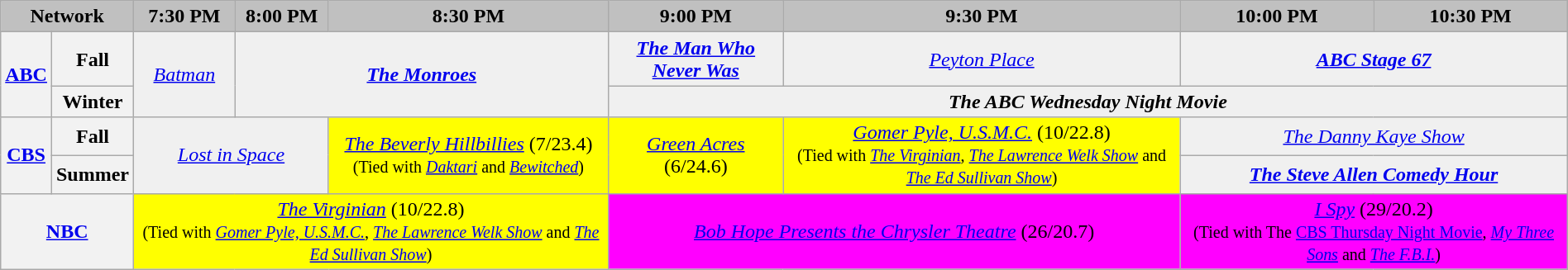<table class="wikitable" style="width:100%;margin-right:0;text-align:center">
<tr>
<th colspan="2" style="background-color:#C0C0C0;text-align:center">Network</th>
<th style="background-color:#C0C0C0;text-align:center">7:30 PM</th>
<th style="background-color:#C0C0C0;text-align:center">8:00 PM</th>
<th style="background-color:#C0C0C0;text-align:center">8:30 PM</th>
<th style="background-color:#C0C0C0;text-align:center">9:00 PM</th>
<th style="background-color:#C0C0C0;text-align:center">9:30 PM</th>
<th style="background-color:#C0C0C0;text-align:center">10:00 PM</th>
<th style="background-color:#C0C0C0;text-align:center">10:30 PM</th>
</tr>
<tr>
<th bgcolor="#C0C0C0" rowspan="2"><a href='#'>ABC</a></th>
<th>Fall</th>
<td bgcolor="#F0F0F0" rowspan="2"><em><a href='#'>Batman</a></em></td>
<td bgcolor="#F0F0F0" colspan="2" rowspan="2"><strong><em><a href='#'>The Monroes</a></em></strong></td>
<td bgcolor="#F0F0F0"><strong><em><a href='#'>The Man Who Never Was</a></em></strong></td>
<td bgcolor="#F0F0F0"><em><a href='#'>Peyton Place</a></em></td>
<td bgcolor="#F0F0F0" colspan="2"><strong><em><a href='#'>ABC Stage 67</a></em></strong></td>
</tr>
<tr>
<th>Winter</th>
<td bgcolor="#F0F0F0" colspan="4"><strong><em>The ABC Wednesday Night Movie</em></strong></td>
</tr>
<tr>
<th bgcolor="#C0C0C0" rowspan="2"><a href='#'>CBS</a></th>
<th>Fall</th>
<td bgcolor="#F0F0F0" colspan="2" rowspan="2"><em><a href='#'>Lost in Space</a></em></td>
<td bgcolor="#FFFF00" rowspan="2"><em><a href='#'>The Beverly Hillbillies</a></em> (7/23.4)<br><small>(Tied with <em><a href='#'>Daktari</a></em> and <em><a href='#'>Bewitched</a></em>)</small></td>
<td bgcolor="#FFFF00" rowspan="2"><em><a href='#'>Green Acres</a></em> (6/24.6)</td>
<td bgcolor="#FFFF00" rowspan="2"><em><a href='#'>Gomer Pyle, U.S.M.C.</a></em> (10/22.8)<br><small>(Tied with <em><a href='#'>The Virginian</a></em>, <em><a href='#'>The Lawrence Welk Show</a></em> and <em><a href='#'>The Ed Sullivan Show</a></em>)</small></td>
<td bgcolor="#F0F0F0" colspan="2"><em><a href='#'>The Danny Kaye Show</a></em></td>
</tr>
<tr>
<th>Summer</th>
<td bgcolor="#F0F0F0" colspan="2"><strong><em><a href='#'>The Steve Allen Comedy Hour</a></em></strong></td>
</tr>
<tr>
<th bgcolor="#C0C0C0" colspan="2"><a href='#'>NBC</a></th>
<td bgcolor="#FFFF00" colspan="3"><em><a href='#'>The Virginian</a></em> (10/22.8)<br><small>(Tied with <em><a href='#'>Gomer Pyle, U.S.M.C.</a></em>, <em><a href='#'>The Lawrence Welk Show</a></em> and <em><a href='#'>The Ed Sullivan Show</a></em>)</small></td>
<td bgcolor="#FF00FF" colspan="2"><em><a href='#'>Bob Hope Presents the Chrysler Theatre</a></em> (26/20.7)</td>
<td bgcolor="#FF00FF" colspan="2"><em><a href='#'>I Spy</a></em> (29/20.2)<br><small>(Tied with The <a href='#'>CBS Thursday Night Movie</a>, <em><a href='#'>My Three Sons</a></em> and <em><a href='#'>The F.B.I.</a></em>)</small></td>
</tr>
</table>
